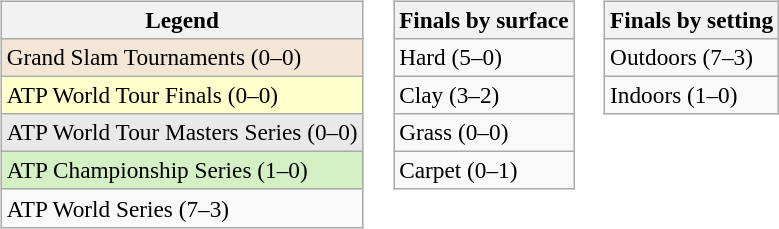<table>
<tr valign=top>
<td><br><table class=wikitable style=font-size:97%>
<tr>
<th>Legend</th>
</tr>
<tr style="background:#f3e6d7;">
<td>Grand Slam Tournaments (0–0)</td>
</tr>
<tr style="background:#ffc;">
<td>ATP World Tour Finals (0–0)</td>
</tr>
<tr style="background:#e9e9e9;">
<td>ATP World Tour Masters Series (0–0)</td>
</tr>
<tr style="background:#d4f1c5;">
<td>ATP Championship Series (1–0)</td>
</tr>
<tr>
<td>ATP World Series (7–3)</td>
</tr>
</table>
</td>
<td><br><table class=wikitable style=font-size:97%>
<tr>
<th>Finals by surface</th>
</tr>
<tr>
<td>Hard (5–0)</td>
</tr>
<tr>
<td>Clay (3–2)</td>
</tr>
<tr>
<td>Grass (0–0)</td>
</tr>
<tr>
<td>Carpet (0–1)</td>
</tr>
</table>
</td>
<td><br><table class=wikitable style=font-size:97%>
<tr>
<th>Finals by setting</th>
</tr>
<tr>
<td>Outdoors (7–3)</td>
</tr>
<tr>
<td>Indoors (1–0)</td>
</tr>
</table>
</td>
</tr>
</table>
